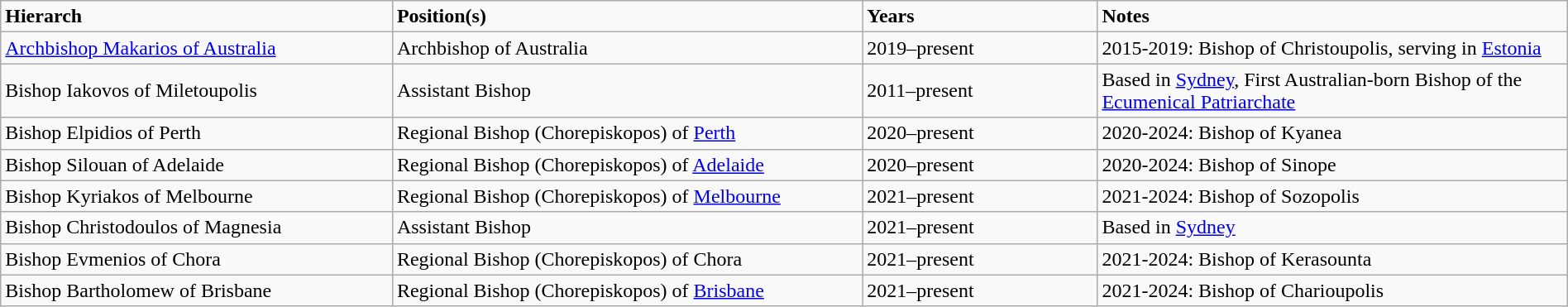<table class="wikitable" style="width: 100%;">
<tr>
<td style="width: 25%"><strong>Hierarch</strong></td>
<td style="width: 30%"><strong>Position(s)</strong></td>
<td style="width: 15%"><strong>Years</strong></td>
<td style="width: 30%"><strong>Notes</strong></td>
</tr>
<tr>
<td><a href='#'>Archbishop Makarios of Australia</a></td>
<td>Archbishop of Australia</td>
<td>2019–present</td>
<td>2015-2019: Bishop of Christoupolis, serving in <a href='#'>Estonia</a></td>
</tr>
<tr>
<td>Bishop Iakovos of Miletoupolis</td>
<td>Assistant Bishop</td>
<td>2011–present</td>
<td>Based in <a href='#'>Sydney</a>, First Australian-born Bishop of the <a href='#'>Ecumenical Patriarchate</a></td>
</tr>
<tr>
<td>Bishop Elpidios of Perth</td>
<td>Regional Bishop (Chorepiskopos) of <a href='#'>Perth</a></td>
<td>2020–present</td>
<td>2020-2024: Bishop of Kyanea</td>
</tr>
<tr>
<td>Bishop Silouan of Adelaide</td>
<td>Regional Bishop (Chorepiskopos) of <a href='#'>Adelaide</a></td>
<td>2020–present</td>
<td>2020-2024: Bishop of Sinope</td>
</tr>
<tr>
<td>Bishop Kyriakos of Melbourne</td>
<td>Regional Bishop (Chorepiskopos) of <a href='#'>Melbourne</a></td>
<td>2021–present</td>
<td>2021-2024: Bishop of Sozopolis</td>
</tr>
<tr>
<td>Bishop Christodoulos of Magnesia</td>
<td>Assistant Bishop</td>
<td>2021–present</td>
<td>Based in <a href='#'>Sydney</a></td>
</tr>
<tr>
<td>Bishop Evmenios of Chora</td>
<td>Regional Bishop (Chorepiskopos) of Chora</td>
<td>2021–present</td>
<td>2021-2024: Bishop of Kerasounta</td>
</tr>
<tr>
<td>Bishop Bartholomew of Brisbane</td>
<td>Regional Bishop (Chorepiskopos) of <a href='#'>Brisbane</a></td>
<td>2021–present</td>
<td>2021-2024: Bishop of Charioupolis</td>
</tr>
</table>
